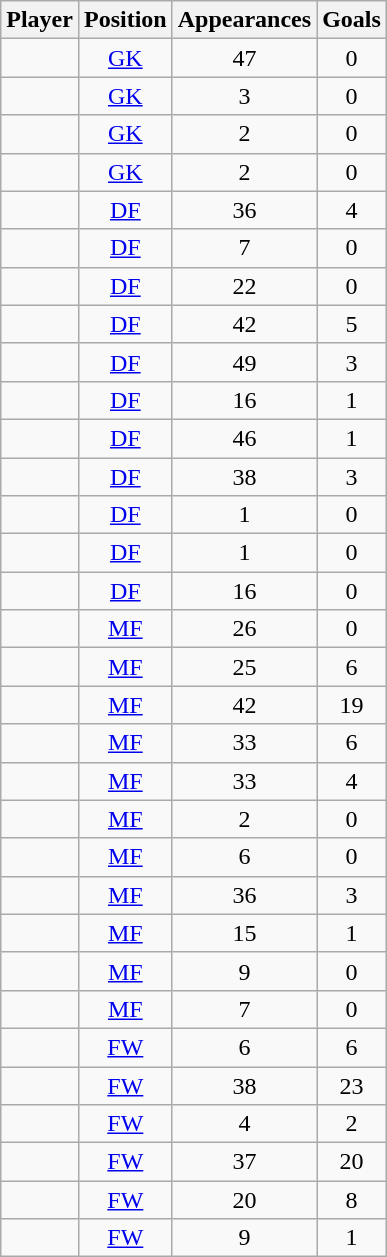<table class="wikitable sortable" style="text-align: center;">
<tr>
<th>Player</th>
<th>Position</th>
<th>Appearances</th>
<th>Goals</th>
</tr>
<tr>
<td align="left"> </td>
<td><a href='#'>GK</a></td>
<td>47</td>
<td>0</td>
</tr>
<tr>
<td align="left"> </td>
<td><a href='#'>GK</a></td>
<td>3</td>
<td>0</td>
</tr>
<tr>
<td align="left"> </td>
<td><a href='#'>GK</a></td>
<td>2</td>
<td>0</td>
</tr>
<tr>
<td align="left"> </td>
<td><a href='#'>GK</a></td>
<td>2</td>
<td>0</td>
</tr>
<tr>
<td align="left"> </td>
<td><a href='#'>DF</a></td>
<td>36</td>
<td>4</td>
</tr>
<tr>
<td align="left"> </td>
<td><a href='#'>DF</a></td>
<td>7</td>
<td>0</td>
</tr>
<tr>
<td align="left"> </td>
<td><a href='#'>DF</a></td>
<td>22</td>
<td>0</td>
</tr>
<tr>
<td align="left"> </td>
<td><a href='#'>DF</a></td>
<td>42</td>
<td>5</td>
</tr>
<tr>
<td align="left"> </td>
<td><a href='#'>DF</a></td>
<td>49</td>
<td>3</td>
</tr>
<tr>
<td align="left"> </td>
<td><a href='#'>DF</a></td>
<td>16</td>
<td>1</td>
</tr>
<tr>
<td align="left"> </td>
<td><a href='#'>DF</a></td>
<td>46</td>
<td>1</td>
</tr>
<tr>
<td align="left"> </td>
<td><a href='#'>DF</a></td>
<td>38</td>
<td>3</td>
</tr>
<tr>
<td align="left"> </td>
<td><a href='#'>DF</a></td>
<td>1</td>
<td>0</td>
</tr>
<tr>
<td align="left"> </td>
<td><a href='#'>DF</a></td>
<td>1</td>
<td>0</td>
</tr>
<tr>
<td align="left"> </td>
<td><a href='#'>DF</a></td>
<td>16</td>
<td>0</td>
</tr>
<tr>
<td align="left"> </td>
<td><a href='#'>MF</a></td>
<td>26</td>
<td>0</td>
</tr>
<tr>
<td align="left"> </td>
<td><a href='#'>MF</a></td>
<td>25</td>
<td>6</td>
</tr>
<tr>
<td align="left"> </td>
<td><a href='#'>MF</a></td>
<td>42</td>
<td>19</td>
</tr>
<tr>
<td align="left"> </td>
<td><a href='#'>MF</a></td>
<td>33</td>
<td>6</td>
</tr>
<tr>
<td align="left"> </td>
<td><a href='#'>MF</a></td>
<td>33</td>
<td>4</td>
</tr>
<tr>
<td align="left"> </td>
<td><a href='#'>MF</a></td>
<td>2</td>
<td>0</td>
</tr>
<tr>
<td align="left"> </td>
<td><a href='#'>MF</a></td>
<td>6</td>
<td>0</td>
</tr>
<tr>
<td align="left"> </td>
<td><a href='#'>MF</a></td>
<td>36</td>
<td>3</td>
</tr>
<tr>
<td align="left"> </td>
<td><a href='#'>MF</a></td>
<td>15</td>
<td>1</td>
</tr>
<tr>
<td align="left"> </td>
<td><a href='#'>MF</a></td>
<td>9</td>
<td>0</td>
</tr>
<tr>
<td align="left"> </td>
<td><a href='#'>MF</a></td>
<td>7</td>
<td>0</td>
</tr>
<tr>
<td align="left"> </td>
<td><a href='#'>FW</a></td>
<td>6</td>
<td>6</td>
</tr>
<tr>
<td align="left"> </td>
<td><a href='#'>FW</a></td>
<td>38</td>
<td>23</td>
</tr>
<tr>
<td align="left"> </td>
<td><a href='#'>FW</a></td>
<td>4</td>
<td>2</td>
</tr>
<tr>
<td align="left"> </td>
<td><a href='#'>FW</a></td>
<td>37</td>
<td>20</td>
</tr>
<tr>
<td align="left"> </td>
<td><a href='#'>FW</a></td>
<td>20</td>
<td>8</td>
</tr>
<tr>
<td align="left"> </td>
<td><a href='#'>FW</a></td>
<td>9</td>
<td>1</td>
</tr>
</table>
